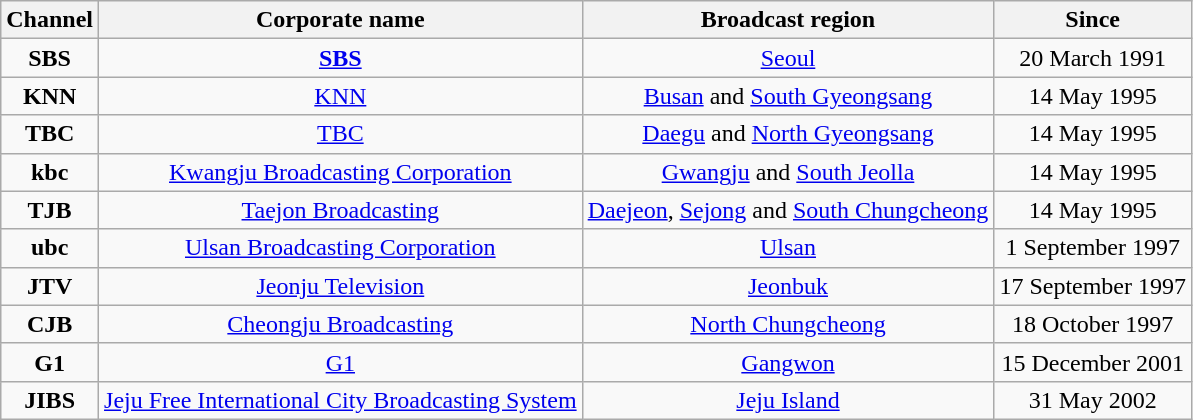<table class="wikitable" style="text-align:center;">
<tr>
<th>Channel</th>
<th>Corporate name</th>
<th>Broadcast region</th>
<th>Since</th>
</tr>
<tr>
<td><strong>SBS</strong></td>
<td><strong><a href='#'>SBS</a></strong></td>
<td><a href='#'>Seoul</a></td>
<td>20 March 1991</td>
</tr>
<tr>
<td><strong>KNN</strong></td>
<td><a href='#'>KNN</a></td>
<td><a href='#'>Busan</a> and <a href='#'>South Gyeongsang</a></td>
<td>14 May 1995</td>
</tr>
<tr>
<td><strong>TBC</strong></td>
<td><a href='#'>TBC</a></td>
<td><a href='#'>Daegu</a> and <a href='#'>North Gyeongsang</a></td>
<td>14 May 1995</td>
</tr>
<tr>
<td><strong>kbc</strong></td>
<td><a href='#'>Kwangju Broadcasting Corporation</a></td>
<td><a href='#'>Gwangju</a> and <a href='#'>South Jeolla</a></td>
<td>14 May 1995</td>
</tr>
<tr>
<td><strong>TJB</strong></td>
<td><a href='#'>Taejon Broadcasting</a></td>
<td><a href='#'>Daejeon</a>, <a href='#'>Sejong</a> and <a href='#'>South Chungcheong</a></td>
<td>14 May 1995</td>
</tr>
<tr>
<td><strong>ubc</strong></td>
<td><a href='#'>Ulsan Broadcasting Corporation</a></td>
<td><a href='#'>Ulsan</a></td>
<td>1 September 1997</td>
</tr>
<tr>
<td><strong>JTV</strong></td>
<td><a href='#'>Jeonju Television</a></td>
<td><a href='#'>Jeonbuk</a></td>
<td>17 September 1997</td>
</tr>
<tr>
<td><strong>CJB</strong></td>
<td><a href='#'>Cheongju Broadcasting</a></td>
<td><a href='#'>North Chungcheong</a></td>
<td>18 October 1997</td>
</tr>
<tr>
<td><strong>G1</strong></td>
<td><a href='#'>G1</a></td>
<td><a href='#'>Gangwon</a></td>
<td>15 December 2001</td>
</tr>
<tr>
<td><strong>JIBS</strong></td>
<td><a href='#'>Jeju Free International City Broadcasting System</a></td>
<td><a href='#'>Jeju Island</a></td>
<td>31 May 2002</td>
</tr>
</table>
